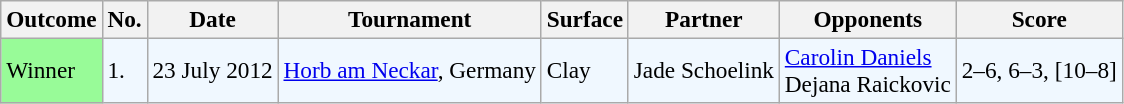<table class="sortable wikitable" style=font-size:97%>
<tr>
<th>Outcome</th>
<th>No.</th>
<th>Date</th>
<th>Tournament</th>
<th>Surface</th>
<th>Partner</th>
<th>Opponents</th>
<th>Score</th>
</tr>
<tr style="background:#f0f8ff;">
<td style="background:#98fb98;">Winner</td>
<td>1.</td>
<td>23 July 2012</td>
<td><a href='#'>Horb am Neckar</a>, Germany</td>
<td>Clay</td>
<td> Jade Schoelink</td>
<td> <a href='#'>Carolin Daniels</a> <br>  Dejana Raickovic</td>
<td>2–6, 6–3, [10–8]</td>
</tr>
</table>
